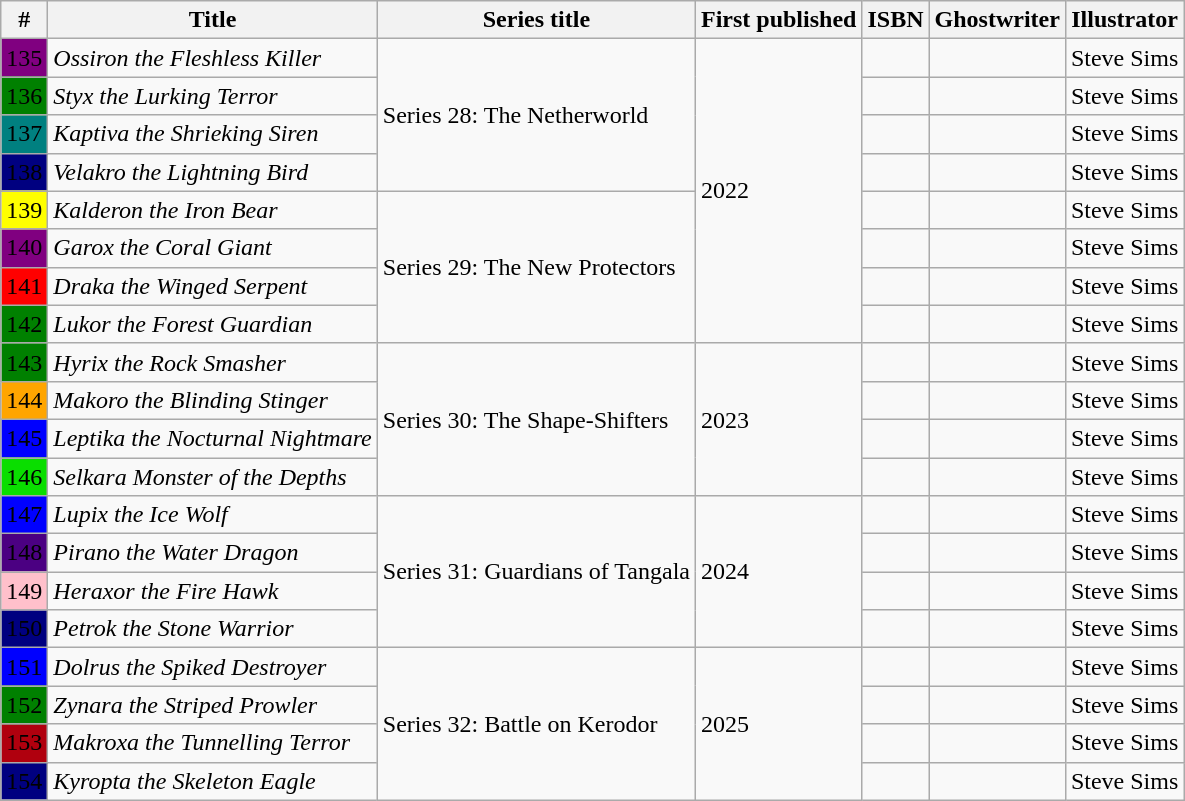<table class="wikitable sortable nowraplinks">
<tr>
<th scope="col">#</th>
<th scope="col">Title</th>
<th scope="col">Series title</th>
<th scope="col">First published</th>
<th scope="col">ISBN</th>
<th scope="col">Ghostwriter</th>
<th scope="col">Illustrator</th>
</tr>
<tr>
<td bgcolor="purple">135</td>
<td><em>Ossiron the Fleshless Killer</em></td>
<td rowspan="4">Series 28: The Netherworld</td>
<td rowspan="8">2022</td>
<td></td>
<td></td>
<td>Steve Sims</td>
</tr>
<tr>
<td bgcolor="green">136</td>
<td><em>Styx the Lurking Terror</em></td>
<td></td>
<td></td>
<td>Steve Sims</td>
</tr>
<tr>
<td bgcolor="teal">137</td>
<td><em>Kaptiva the Shrieking Siren</em></td>
<td></td>
<td></td>
<td>Steve Sims</td>
</tr>
<tr>
<td bgcolor="navy">138</td>
<td><em>Velakro the Lightning Bird</em></td>
<td></td>
<td></td>
<td>Steve Sims</td>
</tr>
<tr>
<td bgcolor="yellow">139</td>
<td><em>Kalderon the Iron Bear</em></td>
<td rowspan="4">Series 29: The New Protectors</td>
<td></td>
<td></td>
<td>Steve Sims</td>
</tr>
<tr>
<td bgcolor="purple">140</td>
<td><em>Garox the Coral Giant</em></td>
<td></td>
<td></td>
<td>Steve Sims</td>
</tr>
<tr>
<td bgcolor="red">141</td>
<td><em>Draka the Winged Serpent</em></td>
<td></td>
<td></td>
<td>Steve Sims</td>
</tr>
<tr>
<td bgcolor="green">142</td>
<td><em>Lukor the Forest Guardian</em></td>
<td></td>
<td></td>
<td>Steve Sims</td>
</tr>
<tr>
<td bgcolor="green">143</td>
<td><em>Hyrix the Rock Smasher</em></td>
<td rowspan="4">Series 30: The Shape-Shifters</td>
<td rowspan="4">2023</td>
<td></td>
<td></td>
<td>Steve Sims</td>
</tr>
<tr>
<td bgcolor="orange">144</td>
<td><em>Makoro the Blinding Stinger</em></td>
<td></td>
<td></td>
<td>Steve Sims</td>
</tr>
<tr>
<td bgcolor="blue">145</td>
<td><em>Leptika the Nocturnal Nightmare</em></td>
<td></td>
<td></td>
<td>Steve Sims</td>
</tr>
<tr>
<td bgcolor="jade">146</td>
<td><em>Selkara Monster of the Depths</em></td>
<td></td>
<td></td>
<td>Steve Sims</td>
</tr>
<tr>
<td bgcolor= "blue">147</td>
<td><em>Lupix the Ice Wolf</em></td>
<td rowspan="4">Series 31: Guardians of Tangala</td>
<td rowspan="4">2024</td>
<td></td>
<td></td>
<td>Steve Sims</td>
</tr>
<tr>
<td bgcolor="indigo">148</td>
<td><em>Pirano the Water Dragon</em></td>
<td></td>
<td></td>
<td>Steve Sims</td>
</tr>
<tr>
<td bgcolor="pink">149</td>
<td><em>Heraxor the Fire Hawk</em></td>
<td></td>
<td></td>
<td>Steve Sims</td>
</tr>
<tr>
<td bgcolor="navy">150</td>
<td><em>Petrok the Stone Warrior</em></td>
<td></td>
<td></td>
<td>Steve Sims</td>
</tr>
<tr>
<td bgcolor="blue">151</td>
<td><em>Dolrus the Spiked Destroyer</em></td>
<td rowspan="4">Series 32: Battle on Kerodor</td>
<td rowspan="4">2025</td>
<td></td>
<td></td>
<td>Steve Sims</td>
</tr>
<tr>
<td bgcolor="green">152</td>
<td><em>Zynara the Striped Prowler</em></td>
<td></td>
<td></td>
<td>Steve Sims</td>
</tr>
<tr>
<td bgcolor="brown-red">153</td>
<td><em>Makroxa the Tunnelling Terror</em></td>
<td></td>
<td></td>
<td>Steve Sims</td>
</tr>
<tr>
<td bgcolor="navy">154</td>
<td><em>Kyropta the Skeleton Eagle</em></td>
<td></td>
<td></td>
<td>Steve Sims</td>
</tr>
</table>
